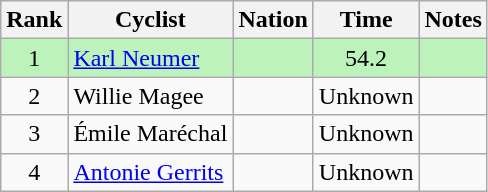<table class="wikitable sortable">
<tr>
<th>Rank</th>
<th>Cyclist</th>
<th>Nation</th>
<th>Time</th>
<th>Notes</th>
</tr>
<tr bgcolor=bbf3bb>
<td align=center>1</td>
<td><a href='#'>Karl Neumer</a></td>
<td></td>
<td align=center>54.2</td>
<td align=center></td>
</tr>
<tr>
<td align=center>2</td>
<td>Willie Magee</td>
<td></td>
<td align=center>Unknown</td>
<td></td>
</tr>
<tr>
<td align=center>3</td>
<td>Émile Maréchal</td>
<td></td>
<td align=center>Unknown</td>
<td></td>
</tr>
<tr>
<td align=center>4</td>
<td><a href='#'>Antonie Gerrits</a></td>
<td></td>
<td align=center>Unknown</td>
<td></td>
</tr>
</table>
